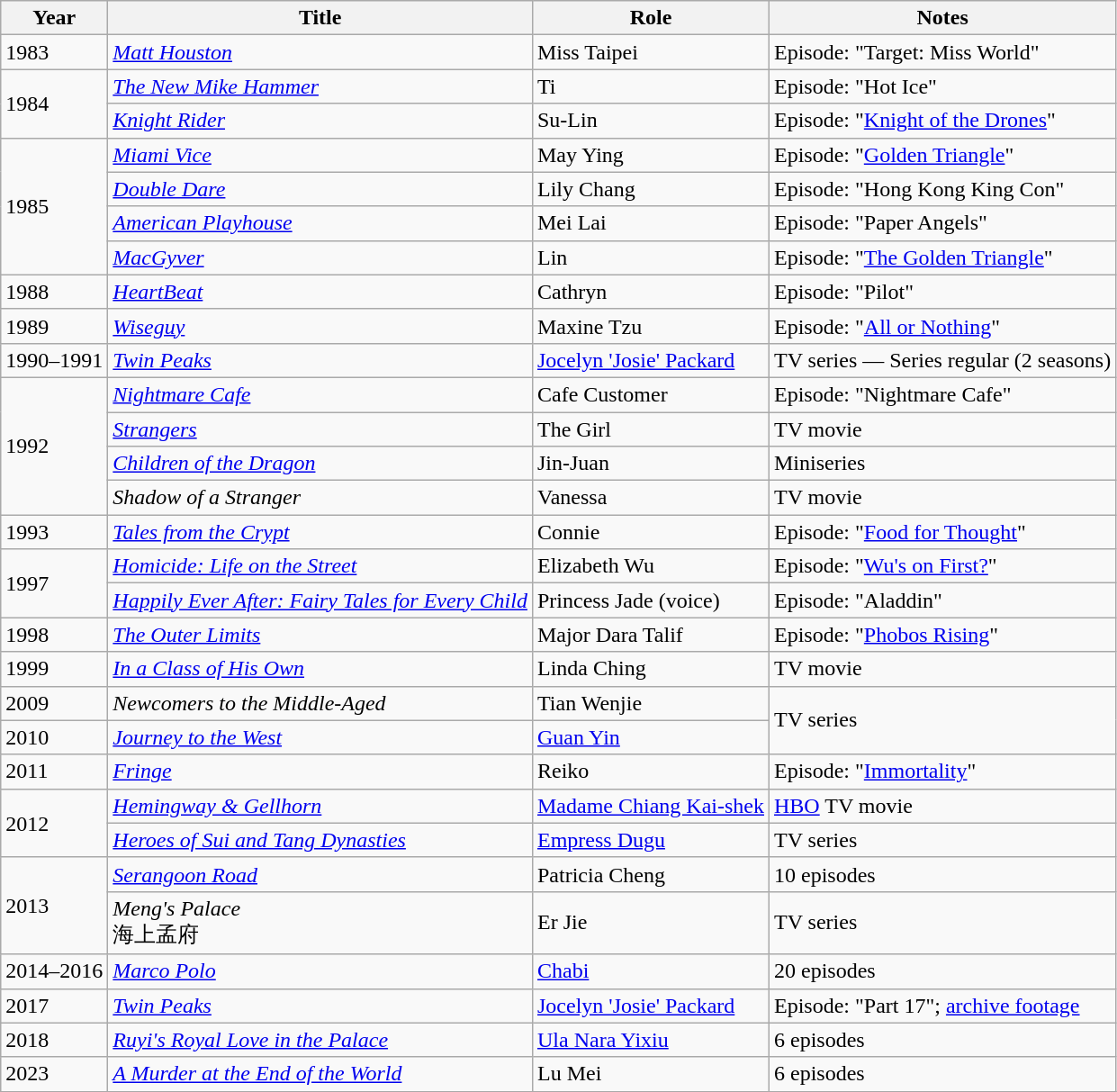<table class="wikitable sortable">
<tr>
<th>Year</th>
<th>Title</th>
<th>Role</th>
<th class="unsortable">Notes</th>
</tr>
<tr>
<td>1983</td>
<td><em><a href='#'>Matt Houston</a></em></td>
<td>Miss Taipei</td>
<td>Episode: "Target: Miss World"</td>
</tr>
<tr>
<td rowspan="2">1984</td>
<td><em><a href='#'>The New Mike Hammer</a></em></td>
<td>Ti</td>
<td>Episode: "Hot Ice"</td>
</tr>
<tr>
<td><em><a href='#'>Knight Rider</a></em></td>
<td>Su-Lin</td>
<td>Episode: "<a href='#'>Knight of the Drones</a>"</td>
</tr>
<tr>
<td rowspan="4">1985</td>
<td><em><a href='#'>Miami Vice</a></em></td>
<td>May Ying</td>
<td>Episode: "<a href='#'>Golden Triangle</a>"</td>
</tr>
<tr>
<td><em><a href='#'>Double Dare</a></em></td>
<td>Lily Chang</td>
<td>Episode: "Hong Kong King Con"</td>
</tr>
<tr>
<td><em><a href='#'>American Playhouse</a></em></td>
<td>Mei Lai</td>
<td>Episode: "Paper Angels"</td>
</tr>
<tr>
<td><em><a href='#'>MacGyver</a></em></td>
<td>Lin</td>
<td>Episode: "<a href='#'>The Golden Triangle</a>"</td>
</tr>
<tr>
<td>1988</td>
<td><em><a href='#'>HeartBeat</a></em></td>
<td>Cathryn</td>
<td>Episode: "Pilot"</td>
</tr>
<tr>
<td>1989</td>
<td><em><a href='#'>Wiseguy</a></em></td>
<td>Maxine Tzu</td>
<td>Episode: "<a href='#'>All or Nothing</a>"</td>
</tr>
<tr>
<td>1990–1991</td>
<td><em><a href='#'>Twin Peaks</a></em></td>
<td><a href='#'>Jocelyn 'Josie' Packard</a></td>
<td>TV series — Series regular (2 seasons)</td>
</tr>
<tr>
<td rowspan="4">1992</td>
<td><em><a href='#'>Nightmare Cafe</a></em></td>
<td>Cafe Customer</td>
<td>Episode: "Nightmare Cafe"</td>
</tr>
<tr>
<td><em><a href='#'>Strangers</a></em></td>
<td>The Girl</td>
<td>TV movie</td>
</tr>
<tr>
<td><em><a href='#'>Children of the Dragon</a></em></td>
<td>Jin-Juan</td>
<td>Miniseries</td>
</tr>
<tr>
<td><em>Shadow of a Stranger</em></td>
<td>Vanessa</td>
<td>TV movie</td>
</tr>
<tr>
<td>1993</td>
<td><em><a href='#'>Tales from the Crypt</a></em></td>
<td>Connie</td>
<td>Episode: "<a href='#'>Food for Thought</a>"</td>
</tr>
<tr>
<td rowspan="2">1997</td>
<td><em><a href='#'>Homicide: Life on the Street</a></em></td>
<td>Elizabeth Wu</td>
<td>Episode: "<a href='#'>Wu's on First?</a>"</td>
</tr>
<tr>
<td><em><a href='#'>Happily Ever After: Fairy Tales for Every Child</a></em></td>
<td>Princess Jade (voice)</td>
<td>Episode: "Aladdin"</td>
</tr>
<tr>
<td>1998</td>
<td><em><a href='#'>The Outer Limits</a></em></td>
<td>Major Dara Talif</td>
<td>Episode: "<a href='#'>Phobos Rising</a>"</td>
</tr>
<tr>
<td>1999</td>
<td><em><a href='#'>In a Class of His Own</a></em></td>
<td>Linda Ching</td>
<td>TV movie</td>
</tr>
<tr>
<td>2009</td>
<td><em>Newcomers to the Middle-Aged</em></td>
<td>Tian Wenjie</td>
<td rowspan="2">TV series</td>
</tr>
<tr>
<td>2010</td>
<td><em><a href='#'>Journey to the West</a></em></td>
<td><a href='#'>Guan Yin</a></td>
</tr>
<tr>
<td>2011</td>
<td><em><a href='#'>Fringe</a></em></td>
<td>Reiko</td>
<td>Episode: "<a href='#'>Immortality</a>"</td>
</tr>
<tr>
<td rowspan="2">2012</td>
<td><em><a href='#'>Hemingway & Gellhorn</a></em></td>
<td><a href='#'>Madame Chiang Kai-shek</a></td>
<td><a href='#'>HBO</a> TV movie</td>
</tr>
<tr>
<td><em><a href='#'>Heroes of Sui and Tang Dynasties</a></em></td>
<td><a href='#'>Empress Dugu</a></td>
<td>TV series</td>
</tr>
<tr>
<td rowspan="2">2013</td>
<td><em><a href='#'>Serangoon Road</a></em></td>
<td>Patricia Cheng</td>
<td>10 episodes</td>
</tr>
<tr>
<td><em>Meng's Palace</em><br>海上孟府</td>
<td>Er Jie</td>
<td>TV series</td>
</tr>
<tr>
<td>2014–2016</td>
<td><em><a href='#'>Marco Polo</a></em></td>
<td><a href='#'>Chabi</a></td>
<td>20 episodes</td>
</tr>
<tr>
<td>2017</td>
<td><em><a href='#'>Twin Peaks</a></em></td>
<td><a href='#'>Jocelyn 'Josie' Packard</a></td>
<td>Episode: "Part 17"; <a href='#'>archive footage</a></td>
</tr>
<tr>
<td>2018</td>
<td><em><a href='#'>Ruyi's Royal Love in the Palace</a></em></td>
<td><a href='#'>Ula Nara Yixiu</a></td>
<td>6 episodes</td>
</tr>
<tr>
<td>2023</td>
<td><em><a href='#'>A Murder at the End of the World</a></em></td>
<td>Lu Mei</td>
<td>6 episodes</td>
</tr>
<tr>
</tr>
</table>
